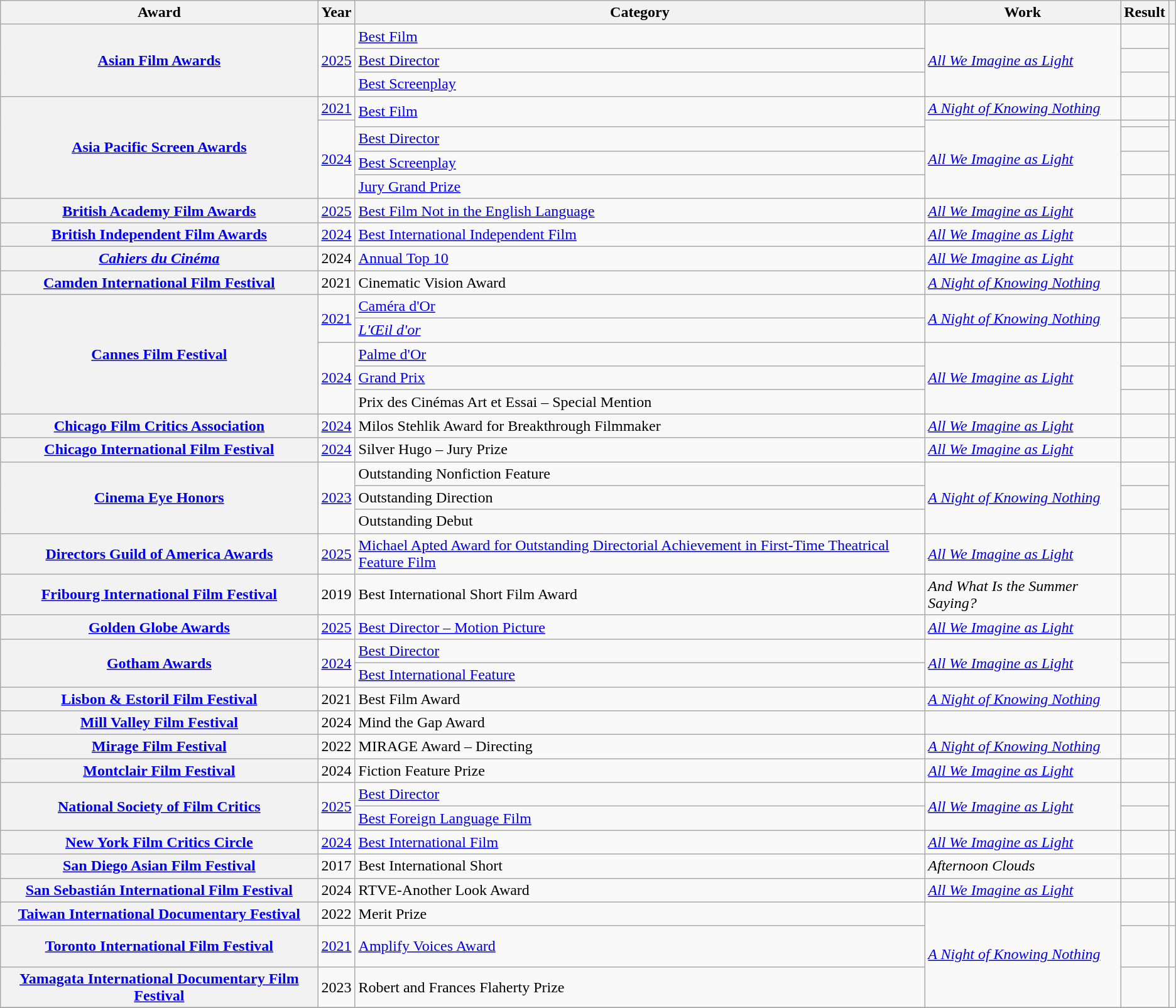<table class="wikitable sortable plainrowheaders">
<tr>
<th scope="col">Award</th>
<th scope="col">Year</th>
<th scope="col">Category</th>
<th scope="col">Work</th>
<th scope="col">Result</th>
<th scope="col" class="unsortable"></th>
</tr>
<tr>
<th rowspan="3" scope="row"><a href='#'>Asian Film Awards</a></th>
<td rowspan="3"><a href='#'>2025</a></td>
<td><a href='#'>Best Film</a></td>
<td rowspan="3"><em><a href='#'>All We Imagine as Light</a></em></td>
<td></td>
<td rowspan="3"></td>
</tr>
<tr>
<td><a href='#'>Best Director</a></td>
<td></td>
</tr>
<tr>
<td><a href='#'>Best Screenplay</a></td>
<td></td>
</tr>
<tr>
<th rowspan="5" scope="row"><a href='#'>Asia Pacific Screen Awards</a></th>
<td><a href='#'>2021</a></td>
<td rowspan="2"><a href='#'>Best Film</a></td>
<td><em><a href='#'>A Night of Knowing Nothing</a></em></td>
<td></td>
<td></td>
</tr>
<tr>
<td rowspan="4"><a href='#'>2024</a></td>
<td rowspan="4"><em><a href='#'>All We Imagine as Light</a></em></td>
<td></td>
<td rowspan="3"></td>
</tr>
<tr>
<td><a href='#'>Best Director</a></td>
<td></td>
</tr>
<tr>
<td><a href='#'>Best Screenplay</a></td>
<td></td>
</tr>
<tr>
<td><a href='#'>Jury Grand Prize</a></td>
<td></td>
<td></td>
</tr>
<tr>
<th scope="row"><a href='#'>British Academy Film Awards</a></th>
<td><a href='#'>2025</a></td>
<td><a href='#'>Best Film Not in the English Language</a></td>
<td><em><a href='#'>All We Imagine as Light</a></em></td>
<td></td>
<td></td>
</tr>
<tr>
<th scope="row"><a href='#'>British Independent Film Awards</a></th>
<td><a href='#'>2024</a></td>
<td><a href='#'>Best International Independent Film</a></td>
<td><em><a href='#'>All We Imagine as Light</a></em></td>
<td></td>
<td></td>
</tr>
<tr>
<th scope="row"><em><a href='#'>Cahiers du Cinéma</a></em></th>
<td>2024</td>
<td><a href='#'>Annual Top 10</a></td>
<td><em><a href='#'>All We Imagine as Light</a></em></td>
<td></td>
<td></td>
</tr>
<tr>
<th scope="row"><a href='#'>Camden International Film Festival</a></th>
<td>2021</td>
<td>Cinematic Vision Award</td>
<td><em><a href='#'>A Night of Knowing Nothing</a></em></td>
<td></td>
<td></td>
</tr>
<tr>
<th rowspan="5" scope="row"><a href='#'>Cannes Film Festival</a></th>
<td rowspan="2"><a href='#'>2021</a></td>
<td><a href='#'>Caméra d'Or</a></td>
<td rowspan="2"><em><a href='#'>A Night of Knowing Nothing</a></em></td>
<td></td>
<td></td>
</tr>
<tr>
<td><em><a href='#'>L'Œil d'or</a></em></td>
<td></td>
<td></td>
</tr>
<tr>
<td rowspan="3"><a href='#'>2024</a></td>
<td><a href='#'>Palme d'Or</a></td>
<td rowspan="3"><em><a href='#'>All We Imagine as Light</a></em></td>
<td></td>
<td></td>
</tr>
<tr>
<td><a href='#'>Grand Prix</a></td>
<td></td>
<td></td>
</tr>
<tr>
<td>Prix des Cinémas Art et Essai – Special Mention</td>
<td></td>
<td></td>
</tr>
<tr>
<th scope="row"><a href='#'>Chicago Film Critics Association</a></th>
<td><a href='#'>2024</a></td>
<td>Milos Stehlik Award for Breakthrough Filmmaker</td>
<td><em><a href='#'>All We Imagine as Light</a></em></td>
<td></td>
<td></td>
</tr>
<tr>
<th scope="row"><a href='#'>Chicago International Film Festival</a></th>
<td><a href='#'>2024</a></td>
<td>Silver Hugo – Jury Prize</td>
<td><em><a href='#'>All We Imagine as Light</a></em></td>
<td></td>
<td></td>
</tr>
<tr>
<th rowspan="3" scope="row"><a href='#'>Cinema Eye Honors</a></th>
<td rowspan="3"><a href='#'>2023</a></td>
<td>Outstanding Nonfiction Feature</td>
<td rowspan="3"><em><a href='#'>A Night of Knowing Nothing</a></em></td>
<td></td>
<td rowspan="3"><br></td>
</tr>
<tr>
<td>Outstanding Direction</td>
<td></td>
</tr>
<tr>
<td>Outstanding Debut</td>
<td></td>
</tr>
<tr>
<th scope="row"><a href='#'>Directors Guild of America Awards</a></th>
<td><a href='#'>2025</a></td>
<td><a href='#'>Michael Apted Award for Outstanding Directorial Achievement in First-Time Theatrical Feature Film</a></td>
<td><em><a href='#'>All We Imagine as Light</a></em></td>
<td></td>
<td></td>
</tr>
<tr>
<th scope="row"><a href='#'>Fribourg International Film Festival</a></th>
<td>2019</td>
<td>Best International Short Film Award</td>
<td><em>And What Is the Summer Saying?</em></td>
<td></td>
<td></td>
</tr>
<tr>
<th scope="row"><a href='#'>Golden Globe Awards</a></th>
<td><a href='#'>2025</a></td>
<td><a href='#'>Best Director – Motion Picture</a></td>
<td><em><a href='#'>All We Imagine as Light</a></em></td>
<td></td>
<td></td>
</tr>
<tr>
<th rowspan="2" scope="row"><a href='#'>Gotham Awards</a></th>
<td rowspan="2"><a href='#'>2024</a></td>
<td><a href='#'>Best Director</a></td>
<td rowspan="2"><em><a href='#'>All We Imagine as Light</a></em></td>
<td></td>
<td rowspan="2"></td>
</tr>
<tr>
<td><a href='#'>Best International Feature</a></td>
<td></td>
</tr>
<tr>
<th scope="row"><a href='#'>Lisbon & Estoril Film Festival</a></th>
<td>2021</td>
<td>Best Film Award</td>
<td><em><a href='#'>A Night of Knowing Nothing</a></em></td>
<td></td>
<td></td>
</tr>
<tr>
<th scope="row"><a href='#'>Mill Valley Film Festival</a></th>
<td>2024</td>
<td>Mind the Gap Award</td>
<td></td>
<td></td>
<td><br></td>
</tr>
<tr>
<th scope="row"><a href='#'>Mirage Film Festival</a></th>
<td>2022</td>
<td>MIRAGE Award – Directing</td>
<td><em><a href='#'>A Night of Knowing Nothing</a></em></td>
<td></td>
<td><br></td>
</tr>
<tr>
<th scope="row"><a href='#'>Montclair Film Festival</a></th>
<td>2024</td>
<td>Fiction Feature Prize</td>
<td><em><a href='#'>All We Imagine as Light</a></em></td>
<td></td>
<td><br></td>
</tr>
<tr>
<th rowspan="2" scope="row"><a href='#'>National Society of Film Critics</a></th>
<td rowspan="2"><a href='#'>2025</a></td>
<td><a href='#'>Best Director</a></td>
<td rowspan="2"><em><a href='#'>All We Imagine as Light</a></em></td>
<td></td>
<td rowspan="2"><br></td>
</tr>
<tr>
<td><a href='#'>Best Foreign Language Film</a></td>
<td></td>
</tr>
<tr>
<th scope="row"><a href='#'>New York Film Critics Circle</a></th>
<td><a href='#'>2024</a></td>
<td><a href='#'>Best International Film</a></td>
<td><em><a href='#'>All We Imagine as Light</a></em></td>
<td></td>
<td></td>
</tr>
<tr>
<th scope="row"><a href='#'>San Diego Asian Film Festival</a></th>
<td>2017</td>
<td>Best International Short</td>
<td><em>Afternoon Clouds</em></td>
<td></td>
<td></td>
</tr>
<tr>
<th scope="row"><a href='#'>San Sebastián International Film Festival</a></th>
<td>2024</td>
<td>RTVE-Another Look Award</td>
<td><em><a href='#'>All We Imagine as Light</a></em></td>
<td></td>
<td><br></td>
</tr>
<tr>
<th scope="row"><a href='#'>Taiwan International Documentary Festival</a></th>
<td>2022</td>
<td>Merit Prize</td>
<td rowspan="3"><em><a href='#'>A Night of Knowing Nothing</a></em></td>
<td></td>
<td></td>
</tr>
<tr>
<th scope="row"><a href='#'>Toronto International Film Festival</a></th>
<td><a href='#'>2021</a></td>
<td><a href='#'>Amplify Voices Award</a></td>
<td></td>
<td><br><br></td>
</tr>
<tr>
<th scope="row"><a href='#'>Yamagata International Documentary Film Festival</a></th>
<td>2023</td>
<td>Robert and Frances Flaherty Prize</td>
<td></td>
<td><br></td>
</tr>
<tr>
</tr>
</table>
